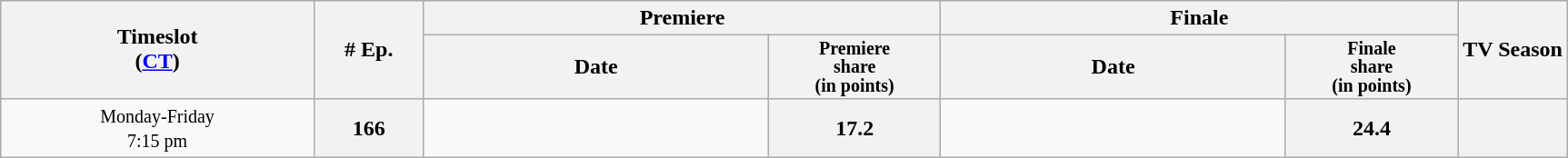<table class="wikitable plainrowerheads">
<tr>
<th style="width:20%;" rowspan="2">Timeslot <br>(<a href='#'>CT</a>)</th>
<th style="width:7%;" rowspan="2"># Ep.</th>
<th colspan=2>Premiere</th>
<th colspan=2>Finale</th>
<th style="width:7%;" rowspan="2">TV Season</th>
</tr>
<tr>
<th>Date</th>
<th span style="width:11%; font-size:smaller; line-height:100%;">Premiere<br>share<br>(in points)</th>
<th>Date</th>
<th span style="width:11%; font-size:smaller; line-height:100%;">Finale<br>share<br>(in points)</th>
</tr>
<tr>
<td rowspan="1" style="text-align:center;"><small>Monday-Friday<br>7:15 pm<br></small></td>
<th>166</th>
<td style="font-size:11px;line-height:110%"></td>
<th>17.2</th>
<td style="font-size:11px;line-height:110%"></td>
<th>24.4</th>
<th style="font-size:smaller"></th>
</tr>
</table>
